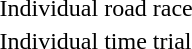<table>
<tr>
<td>Individual road race</td>
<td></td>
<td></td>
<td></td>
</tr>
<tr>
<td>Individual time trial</td>
<td></td>
<td></td>
<td></td>
</tr>
</table>
